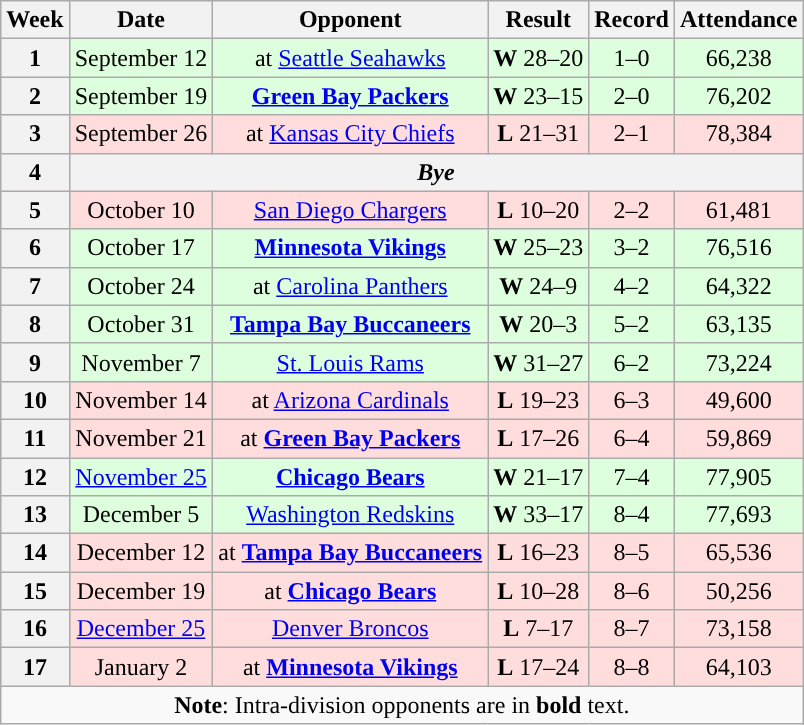<table class="wikitable" style="text-align:center">
<tr>
<th>Week</th>
<th>Date</th>
<th>Opponent</th>
<th>Result</th>
<th>Record</th>
<th>Attendance</th>
</tr>
<tr style="background:#ddffdd">
<th>1</th>
<td>September 12</td>
<td>at <a href='#'>Seattle Seahawks</a></td>
<td><strong>W</strong> 28–20</td>
<td>1–0</td>
<td>66,238</td>
</tr>
<tr style="background:#ddffdd">
<th>2</th>
<td>September 19</td>
<td><strong><a href='#'>Green Bay Packers</a></strong></td>
<td><strong>W</strong> 23–15</td>
<td>2–0</td>
<td>76,202</td>
</tr>
<tr style="background:#ffdddd">
<th>3</th>
<td>September 26</td>
<td>at <a href='#'>Kansas City Chiefs</a></td>
<td><strong>L</strong> 21–31</td>
<td>2–1</td>
<td>78,384</td>
</tr>
<tr>
<th>4</th>
<th colspan="6"><em>Bye</em></th>
</tr>
<tr style="background:#ffdddd">
<th>5</th>
<td>October 10</td>
<td><a href='#'>San Diego Chargers</a></td>
<td><strong>L</strong> 10–20</td>
<td>2–2</td>
<td>61,481</td>
</tr>
<tr style="background:#ddffdd">
<th>6</th>
<td>October 17</td>
<td><strong><a href='#'>Minnesota Vikings</a></strong></td>
<td><strong>W</strong> 25–23</td>
<td>3–2</td>
<td>76,516</td>
</tr>
<tr style="background:#ddffdd">
<th>7</th>
<td>October 24</td>
<td>at <a href='#'>Carolina Panthers</a></td>
<td><strong>W</strong> 24–9</td>
<td>4–2</td>
<td>64,322</td>
</tr>
<tr style="background:#ddffdd">
<th>8</th>
<td>October 31</td>
<td><strong><a href='#'>Tampa Bay Buccaneers</a></strong></td>
<td><strong>W</strong> 20–3</td>
<td>5–2</td>
<td>63,135</td>
</tr>
<tr style="background:#ddffdd">
<th>9</th>
<td>November 7</td>
<td><a href='#'>St. Louis Rams</a></td>
<td><strong>W</strong> 31–27</td>
<td>6–2</td>
<td>73,224</td>
</tr>
<tr style="background:#ffdddd">
<th>10</th>
<td>November 14</td>
<td>at <a href='#'>Arizona Cardinals</a></td>
<td><strong>L</strong> 19–23</td>
<td>6–3</td>
<td>49,600</td>
</tr>
<tr style="background:#ffdddd">
<th>11</th>
<td>November 21</td>
<td>at <strong><a href='#'>Green Bay Packers</a></strong></td>
<td><strong>L</strong> 17–26</td>
<td>6–4</td>
<td>59,869</td>
</tr>
<tr style="background:#ddffdd">
<th>12</th>
<td><a href='#'>November 25</a></td>
<td><strong><a href='#'>Chicago Bears</a></strong></td>
<td><strong>W</strong> 21–17</td>
<td>7–4</td>
<td>77,905</td>
</tr>
<tr style="background:#ddffdd">
<th>13</th>
<td>December 5</td>
<td><a href='#'>Washington Redskins</a></td>
<td><strong>W</strong> 33–17</td>
<td>8–4</td>
<td>77,693</td>
</tr>
<tr style="background:#ffdddd">
<th>14</th>
<td>December 12</td>
<td>at <strong><a href='#'>Tampa Bay Buccaneers</a></strong></td>
<td><strong>L</strong> 16–23</td>
<td>8–5</td>
<td>65,536</td>
</tr>
<tr style="background:#ffdddd">
<th>15</th>
<td>December 19</td>
<td>at <strong><a href='#'>Chicago Bears</a></strong></td>
<td><strong>L</strong> 10–28</td>
<td>8–6</td>
<td>50,256</td>
</tr>
<tr style="background:#ffdddd">
<th>16</th>
<td><a href='#'>December 25</a></td>
<td><a href='#'>Denver Broncos</a></td>
<td><strong>L</strong> 7–17</td>
<td>8–7</td>
<td>73,158</td>
</tr>
<tr style="background:#ffdddd">
<th>17</th>
<td>January 2</td>
<td>at <strong><a href='#'>Minnesota Vikings</a></strong></td>
<td><strong>L</strong> 17–24</td>
<td>8–8</td>
<td>64,103</td>
</tr>
<tr>
<td colspan="7"><strong>Note</strong>: Intra-division opponents are in <strong>bold</strong> text.</td>
</tr>
</table>
